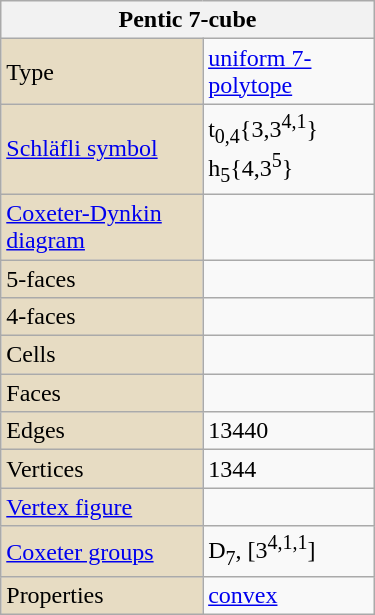<table class="wikitable" align="right" style="margin-left:10px" width="250">
<tr>
<th bgcolor=#e7dcc3 colspan=2>Pentic 7-cube</th>
</tr>
<tr>
<td bgcolor=#e7dcc3>Type</td>
<td><a href='#'>uniform 7-polytope</a></td>
</tr>
<tr>
<td bgcolor=#e7dcc3><a href='#'>Schläfli symbol</a></td>
<td>t<sub>0,4</sub>{3,3<sup>4,1</sup>}<br>h<sub>5</sub>{4,3<sup>5</sup>}</td>
</tr>
<tr>
<td bgcolor=#e7dcc3><a href='#'>Coxeter-Dynkin diagram</a></td>
<td><br></td>
</tr>
<tr>
<td bgcolor=#e7dcc3>5-faces</td>
<td></td>
</tr>
<tr>
<td bgcolor=#e7dcc3>4-faces</td>
<td></td>
</tr>
<tr>
<td bgcolor=#e7dcc3>Cells</td>
<td></td>
</tr>
<tr>
<td bgcolor=#e7dcc3>Faces</td>
<td></td>
</tr>
<tr>
<td bgcolor=#e7dcc3>Edges</td>
<td>13440</td>
</tr>
<tr>
<td bgcolor=#e7dcc3>Vertices</td>
<td>1344</td>
</tr>
<tr>
<td bgcolor=#e7dcc3><a href='#'>Vertex figure</a></td>
<td></td>
</tr>
<tr>
<td bgcolor=#e7dcc3><a href='#'>Coxeter groups</a></td>
<td>D<sub>7</sub>, [3<sup>4,1,1</sup>]</td>
</tr>
<tr>
<td bgcolor=#e7dcc3>Properties</td>
<td><a href='#'>convex</a></td>
</tr>
</table>
